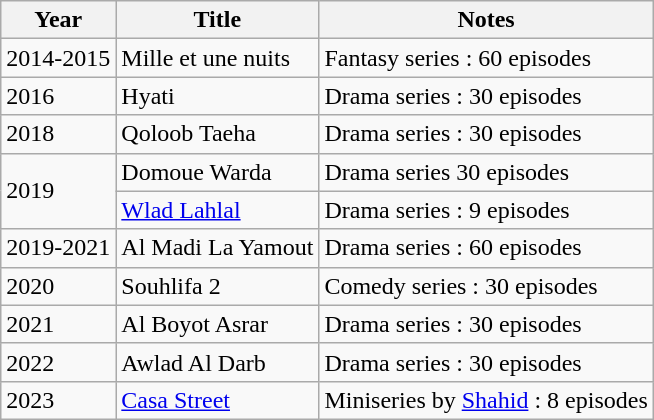<table class="wikitable">
<tr>
<th>Year</th>
<th>Title</th>
<th>Notes</th>
</tr>
<tr>
<td>2014-2015</td>
<td>Mille et une nuits</td>
<td>Fantasy series : 60 episodes</td>
</tr>
<tr>
<td>2016</td>
<td>Hyati</td>
<td>Drama series : 30 episodes</td>
</tr>
<tr>
<td>2018</td>
<td>Qoloob Taeha</td>
<td>Drama series : 30 episodes</td>
</tr>
<tr>
<td rowspan="2">2019</td>
<td>Domoue Warda</td>
<td>Drama series 30 episodes</td>
</tr>
<tr>
<td><a href='#'>Wlad Lahlal</a></td>
<td>Drama series : 9 episodes</td>
</tr>
<tr>
<td>2019-2021</td>
<td>Al Madi La Yamout</td>
<td>Drama series : 60 episodes</td>
</tr>
<tr>
<td>2020</td>
<td>Souhlifa 2</td>
<td>Comedy series : 30 episodes</td>
</tr>
<tr>
<td>2021</td>
<td>Al Boyot Asrar</td>
<td>Drama series : 30 episodes</td>
</tr>
<tr>
<td>2022</td>
<td>Awlad Al Darb</td>
<td>Drama series : 30 episodes</td>
</tr>
<tr>
<td>2023</td>
<td><a href='#'>Casa Street</a></td>
<td>Miniseries by <a href='#'>Shahid</a> : 8 episodes</td>
</tr>
</table>
